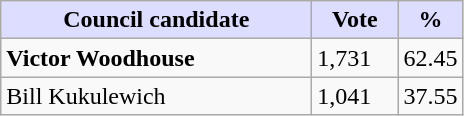<table class="wikitable">
<tr>
<th style="background:#ddf; width:200px;">Council candidate</th>
<th style="background:#ddf; width:50px;">Vote</th>
<th style="background:#ddf; width:30px;">%</th>
</tr>
<tr>
<td><strong>Victor Woodhouse</strong></td>
<td>1,731</td>
<td>62.45</td>
</tr>
<tr>
<td>Bill Kukulewich</td>
<td>1,041</td>
<td>37.55</td>
</tr>
</table>
